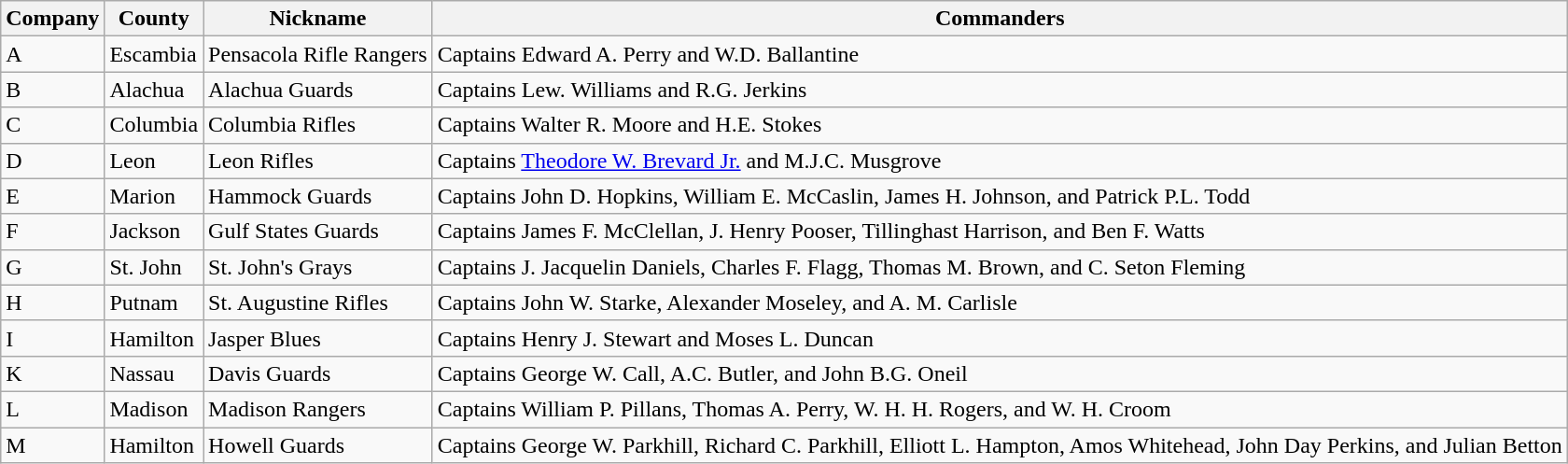<table class="wikitable">
<tr>
<th>Company</th>
<th>County</th>
<th>Nickname</th>
<th>Commanders</th>
</tr>
<tr>
<td>A</td>
<td>Escambia</td>
<td>Pensacola Rifle Rangers</td>
<td>Captains Edward A. Perry and W.D. Ballantine</td>
</tr>
<tr>
<td>B</td>
<td>Alachua</td>
<td>Alachua Guards</td>
<td>Captains Lew. Williams and R.G. Jerkins</td>
</tr>
<tr>
<td>C</td>
<td>Columbia</td>
<td>Columbia Rifles</td>
<td>Captains Walter R. Moore and H.E. Stokes</td>
</tr>
<tr>
<td>D</td>
<td>Leon</td>
<td>Leon Rifles</td>
<td>Captains <a href='#'>Theodore W. Brevard Jr.</a> and M.J.C. Musgrove</td>
</tr>
<tr>
<td>E</td>
<td>Marion</td>
<td>Hammock Guards</td>
<td>Captains John D. Hopkins, William E. McCaslin, James H. Johnson, and Patrick P.L. Todd</td>
</tr>
<tr>
<td>F</td>
<td>Jackson</td>
<td>Gulf States Guards</td>
<td>Captains James F. McClellan, J. Henry Pooser, Tillinghast Harrison, and Ben F. Watts</td>
</tr>
<tr>
<td>G</td>
<td>St. John</td>
<td>St. John's Grays</td>
<td>Captains J. Jacquelin Daniels, Charles F. Flagg, Thomas M. Brown, and C. Seton Fleming</td>
</tr>
<tr>
<td>H</td>
<td>Putnam</td>
<td>St. Augustine Rifles</td>
<td>Captains John W. Starke, Alexander Moseley, and A. M. Carlisle</td>
</tr>
<tr>
<td>I</td>
<td>Hamilton</td>
<td>Jasper Blues</td>
<td>Captains Henry J. Stewart and Moses L. Duncan</td>
</tr>
<tr>
<td>K</td>
<td>Nassau</td>
<td>Davis Guards</td>
<td>Captains George W. Call, A.C. Butler, and John B.G. Oneil</td>
</tr>
<tr>
<td>L</td>
<td>Madison</td>
<td>Madison Rangers</td>
<td>Captains William P. Pillans, Thomas A. Perry, W. H. H. Rogers, and W. H. Croom</td>
</tr>
<tr>
<td>M</td>
<td>Hamilton</td>
<td>Howell Guards</td>
<td>Captains George W. Parkhill, Richard C. Parkhill, Elliott L. Hampton, Amos Whitehead, John Day Perkins, and Julian Betton</td>
</tr>
</table>
